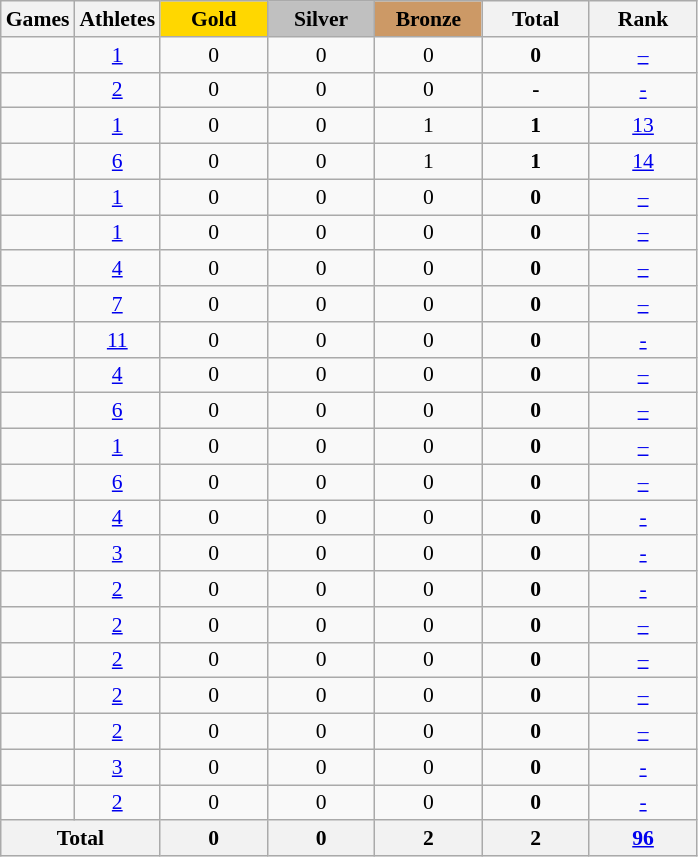<table class="wikitable" style="text-align:center; font-size:90%;">
<tr>
<th>Games</th>
<th>Athletes</th>
<td style="background:gold; width:4.5em; font-weight:bold;">Gold</td>
<td style="background:silver; width:4.5em; font-weight:bold;">Silver</td>
<td style="background:#cc9966; width:4.5em; font-weight:bold;">Bronze</td>
<th style="width:4.5em; font-weight:bold;">Total</th>
<th style="width:4.5em; font-weight:bold;">Rank</th>
</tr>
<tr>
<td align=left></td>
<td><a href='#'>1</a></td>
<td>0</td>
<td>0</td>
<td>0</td>
<td><strong>0</strong></td>
<td><a href='#'>–</a></td>
</tr>
<tr>
<td align=left></td>
<td><a href='#'>2</a></td>
<td>0</td>
<td>0</td>
<td>0</td>
<td><strong>-</strong></td>
<td><a href='#'>-</a></td>
</tr>
<tr>
<td align=left></td>
<td><a href='#'>1</a></td>
<td>0</td>
<td>0</td>
<td>1</td>
<td><strong>1</strong></td>
<td><a href='#'>13</a></td>
</tr>
<tr>
<td align=left></td>
<td><a href='#'>6</a></td>
<td>0</td>
<td>0</td>
<td>1</td>
<td><strong>1</strong></td>
<td><a href='#'>14</a></td>
</tr>
<tr>
<td align=left></td>
<td><a href='#'>1</a></td>
<td>0</td>
<td>0</td>
<td>0</td>
<td><strong>0</strong></td>
<td><a href='#'>–</a></td>
</tr>
<tr>
<td align=left></td>
<td><a href='#'>1</a></td>
<td>0</td>
<td>0</td>
<td>0</td>
<td><strong>0</strong></td>
<td><a href='#'>–</a></td>
</tr>
<tr>
<td align=left></td>
<td><a href='#'>4</a></td>
<td>0</td>
<td>0</td>
<td>0</td>
<td><strong>0</strong></td>
<td><a href='#'>–</a></td>
</tr>
<tr>
<td align=left></td>
<td><a href='#'>7</a></td>
<td>0</td>
<td>0</td>
<td>0</td>
<td><strong>0</strong></td>
<td><a href='#'>–</a></td>
</tr>
<tr>
<td align=left></td>
<td><a href='#'>11</a></td>
<td>0</td>
<td>0</td>
<td>0</td>
<td><strong>0</strong></td>
<td><a href='#'>-</a></td>
</tr>
<tr>
<td align=left></td>
<td><a href='#'>4</a></td>
<td>0</td>
<td>0</td>
<td>0</td>
<td><strong>0</strong></td>
<td><a href='#'>–</a></td>
</tr>
<tr>
<td align=left></td>
<td><a href='#'>6</a></td>
<td>0</td>
<td>0</td>
<td>0</td>
<td><strong>0</strong></td>
<td><a href='#'>–</a></td>
</tr>
<tr>
<td align=left></td>
<td><a href='#'>1</a></td>
<td>0</td>
<td>0</td>
<td>0</td>
<td><strong>0</strong></td>
<td><a href='#'>–</a></td>
</tr>
<tr>
<td align=left></td>
<td><a href='#'>6</a></td>
<td>0</td>
<td>0</td>
<td>0</td>
<td><strong>0</strong></td>
<td><a href='#'>–</a></td>
</tr>
<tr>
<td align=left></td>
<td><a href='#'>4</a></td>
<td>0</td>
<td>0</td>
<td>0</td>
<td><strong>0</strong></td>
<td><a href='#'>-</a></td>
</tr>
<tr>
<td align=left></td>
<td><a href='#'>3</a></td>
<td>0</td>
<td>0</td>
<td>0</td>
<td><strong>0</strong></td>
<td><a href='#'>-</a></td>
</tr>
<tr>
<td align=left></td>
<td><a href='#'>2</a></td>
<td>0</td>
<td>0</td>
<td>0</td>
<td><strong>0</strong></td>
<td><a href='#'>-</a></td>
</tr>
<tr>
<td align=left></td>
<td><a href='#'>2</a></td>
<td>0</td>
<td>0</td>
<td>0</td>
<td><strong>0</strong></td>
<td><a href='#'>–</a></td>
</tr>
<tr>
<td align=left></td>
<td><a href='#'>2</a></td>
<td>0</td>
<td>0</td>
<td>0</td>
<td><strong>0</strong></td>
<td><a href='#'>–</a></td>
</tr>
<tr>
<td align=left></td>
<td><a href='#'>2</a></td>
<td>0</td>
<td>0</td>
<td>0</td>
<td><strong>0</strong></td>
<td><a href='#'>–</a></td>
</tr>
<tr>
<td align=left></td>
<td><a href='#'>2</a></td>
<td>0</td>
<td>0</td>
<td>0</td>
<td><strong>0</strong></td>
<td><a href='#'>–</a></td>
</tr>
<tr>
<td align=left></td>
<td><a href='#'>3</a></td>
<td>0</td>
<td>0</td>
<td>0</td>
<td><strong>0</strong></td>
<td><a href='#'>-</a></td>
</tr>
<tr>
<td align=left></td>
<td><a href='#'>2</a></td>
<td>0</td>
<td>0</td>
<td>0</td>
<td><strong>0</strong></td>
<td><a href='#'>-</a></td>
</tr>
<tr>
<th colspan=2>Total</th>
<th>0</th>
<th>0</th>
<th>2</th>
<th>2</th>
<th><a href='#'>96</a></th>
</tr>
</table>
